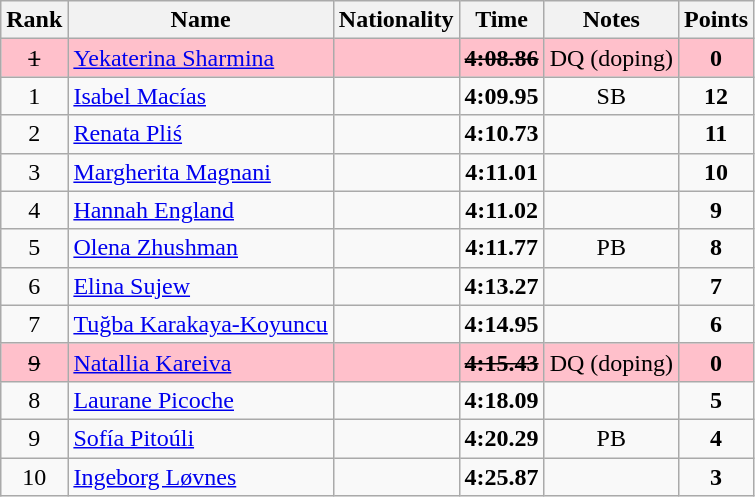<table class="wikitable sortable" style="text-align:center">
<tr>
<th>Rank</th>
<th>Name</th>
<th>Nationality</th>
<th>Time</th>
<th>Notes</th>
<th>Points</th>
</tr>
<tr bgcolor=pink>
<td><s>1 </s></td>
<td align=left><a href='#'>Yekaterina Sharmina</a></td>
<td align=left></td>
<td><s><strong>4:08.86</strong> </s></td>
<td>DQ (doping)</td>
<td><strong>0</strong></td>
</tr>
<tr>
<td>1</td>
<td align=left><a href='#'>Isabel Macías</a></td>
<td align=left></td>
<td><strong>4:09.95</strong></td>
<td>SB</td>
<td><strong>12</strong></td>
</tr>
<tr>
<td>2</td>
<td align=left><a href='#'>Renata Pliś</a></td>
<td align=left></td>
<td><strong>4:10.73</strong></td>
<td></td>
<td><strong>11</strong></td>
</tr>
<tr>
<td>3</td>
<td align=left><a href='#'>Margherita Magnani</a></td>
<td align=left></td>
<td><strong>4:11.01</strong></td>
<td></td>
<td><strong>10</strong></td>
</tr>
<tr>
<td>4</td>
<td align=left><a href='#'>Hannah England</a></td>
<td align=left></td>
<td><strong>4:11.02</strong></td>
<td></td>
<td><strong>9</strong></td>
</tr>
<tr>
<td>5</td>
<td align=left><a href='#'>Olena Zhushman</a></td>
<td align=left></td>
<td><strong>4:11.77</strong></td>
<td>PB</td>
<td><strong>8</strong></td>
</tr>
<tr>
<td>6</td>
<td align=left><a href='#'>Elina Sujew</a></td>
<td align=left></td>
<td><strong>4:13.27</strong></td>
<td></td>
<td><strong>7</strong></td>
</tr>
<tr>
<td>7</td>
<td align=left><a href='#'>Tuğba Karakaya-Koyuncu</a></td>
<td align=left></td>
<td><strong>4:14.95</strong></td>
<td></td>
<td><strong>6</strong></td>
</tr>
<tr bgcolor=pink>
<td><s>9 </s></td>
<td align=left><a href='#'>Natallia Kareiva</a></td>
<td align=left></td>
<td><s><strong>4:15.43</strong> </s></td>
<td>DQ (doping)</td>
<td><strong>0</strong></td>
</tr>
<tr>
<td>8</td>
<td align=left><a href='#'>Laurane Picoche</a></td>
<td align=left></td>
<td><strong>4:18.09</strong></td>
<td></td>
<td><strong>5</strong></td>
</tr>
<tr>
<td>9</td>
<td align=left><a href='#'>Sofía Pitoúli</a></td>
<td align=left></td>
<td><strong>4:20.29</strong></td>
<td>PB</td>
<td><strong>4</strong></td>
</tr>
<tr>
<td>10</td>
<td align=left><a href='#'>Ingeborg Løvnes</a></td>
<td align=left></td>
<td><strong>4:25.87</strong></td>
<td></td>
<td><strong>3</strong></td>
</tr>
</table>
